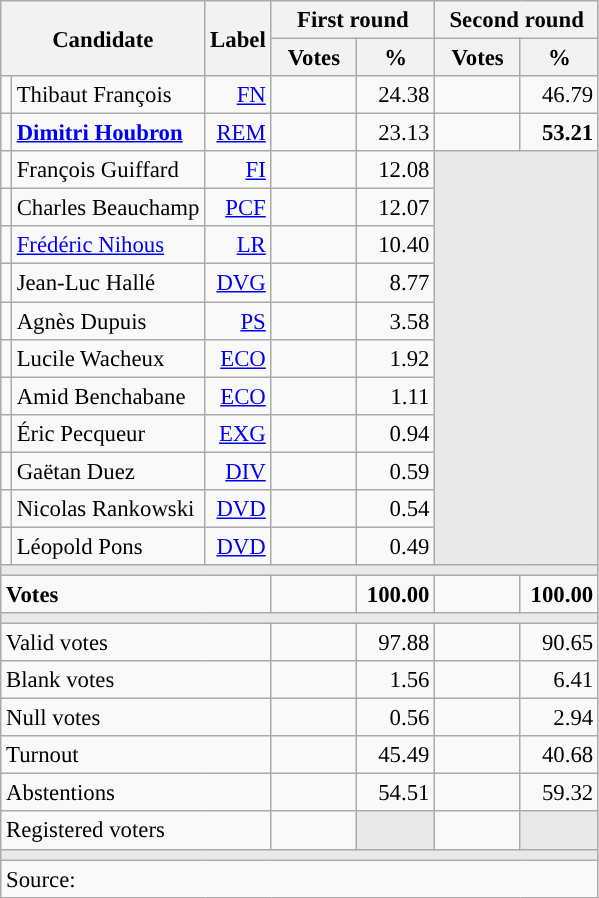<table class="wikitable" style="text-align:right;font-size:95%;">
<tr>
<th rowspan="2" colspan="2">Candidate</th>
<th rowspan="2">Label</th>
<th colspan="2">First round</th>
<th colspan="2">Second round</th>
</tr>
<tr>
<th style="width:50px;">Votes</th>
<th style="width:45px;">%</th>
<th style="width:50px;">Votes</th>
<th style="width:45px;">%</th>
</tr>
<tr>
<td style="color:inherit;background:"></td>
<td style="text-align:left;">Thibaut François</td>
<td><a href='#'>FN</a></td>
<td></td>
<td>24.38</td>
<td></td>
<td>46.79</td>
</tr>
<tr>
<td style="color:inherit;background:"></td>
<td style="text-align:left;"><strong><a href='#'>Dimitri Houbron</a></strong></td>
<td><a href='#'>REM</a></td>
<td></td>
<td>23.13</td>
<td><strong></strong></td>
<td><strong>53.21</strong></td>
</tr>
<tr>
<td style="color:inherit;background:"></td>
<td style="text-align:left;">François Guiffard</td>
<td><a href='#'>FI</a></td>
<td></td>
<td>12.08</td>
<td colspan="2" rowspan="11" style="background:#E9E9E9;"></td>
</tr>
<tr>
<td style="color:inherit;background:"></td>
<td style="text-align:left;">Charles Beauchamp</td>
<td><a href='#'>PCF</a></td>
<td></td>
<td>12.07</td>
</tr>
<tr>
<td style="color:inherit;background:"></td>
<td style="text-align:left;"><a href='#'>Frédéric Nihous</a></td>
<td><a href='#'>LR</a></td>
<td></td>
<td>10.40</td>
</tr>
<tr>
<td style="color:inherit;background:"></td>
<td style="text-align:left;">Jean-Luc Hallé</td>
<td><a href='#'>DVG</a></td>
<td></td>
<td>8.77</td>
</tr>
<tr>
<td style="color:inherit;background:"></td>
<td style="text-align:left;">Agnès Dupuis</td>
<td><a href='#'>PS</a></td>
<td></td>
<td>3.58</td>
</tr>
<tr>
<td style="color:inherit;background:"></td>
<td style="text-align:left;">Lucile Wacheux</td>
<td><a href='#'>ECO</a></td>
<td></td>
<td>1.92</td>
</tr>
<tr>
<td style="color:inherit;background:"></td>
<td style="text-align:left;">Amid Benchabane</td>
<td><a href='#'>ECO</a></td>
<td></td>
<td>1.11</td>
</tr>
<tr>
<td style="color:inherit;background:"></td>
<td style="text-align:left;">Éric Pecqueur</td>
<td><a href='#'>EXG</a></td>
<td></td>
<td>0.94</td>
</tr>
<tr>
<td style="color:inherit;background:"></td>
<td style="text-align:left;">Gaëtan Duez</td>
<td><a href='#'>DIV</a></td>
<td></td>
<td>0.59</td>
</tr>
<tr>
<td style="color:inherit;background:"></td>
<td style="text-align:left;">Nicolas Rankowski</td>
<td><a href='#'>DVD</a></td>
<td></td>
<td>0.54</td>
</tr>
<tr>
<td style="color:inherit;background:"></td>
<td style="text-align:left;">Léopold Pons</td>
<td><a href='#'>DVD</a></td>
<td></td>
<td>0.49</td>
</tr>
<tr>
<td colspan="7" style="background:#E9E9E9;"></td>
</tr>
<tr style="font-weight:bold;">
<td colspan="3" style="text-align:left;">Votes</td>
<td></td>
<td>100.00</td>
<td></td>
<td>100.00</td>
</tr>
<tr>
<td colspan="7" style="background:#E9E9E9;"></td>
</tr>
<tr>
<td colspan="3" style="text-align:left;">Valid votes</td>
<td></td>
<td>97.88</td>
<td></td>
<td>90.65</td>
</tr>
<tr>
<td colspan="3" style="text-align:left;">Blank votes</td>
<td></td>
<td>1.56</td>
<td></td>
<td>6.41</td>
</tr>
<tr>
<td colspan="3" style="text-align:left;">Null votes</td>
<td></td>
<td>0.56</td>
<td></td>
<td>2.94</td>
</tr>
<tr>
<td colspan="3" style="text-align:left;">Turnout</td>
<td></td>
<td>45.49</td>
<td></td>
<td>40.68</td>
</tr>
<tr>
<td colspan="3" style="text-align:left;">Abstentions</td>
<td></td>
<td>54.51</td>
<td></td>
<td>59.32</td>
</tr>
<tr>
<td colspan="3" style="text-align:left;">Registered voters</td>
<td></td>
<td style="background:#E9E9E9;"></td>
<td></td>
<td style="background:#E9E9E9;"></td>
</tr>
<tr>
<td colspan="7" style="background:#E9E9E9;"></td>
</tr>
<tr>
<td colspan="7" style="text-align:left;">Source: </td>
</tr>
</table>
